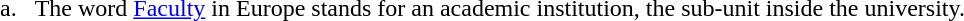<table style="margin-left:13px; line-height:150%">
<tr>
<td style="text-align:right; vertical-align:top;">a.  </td>
<td>The word <a href='#'>Faculty</a> in Europe stands for an academic institution, the sub-unit inside the university.</td>
</tr>
</table>
